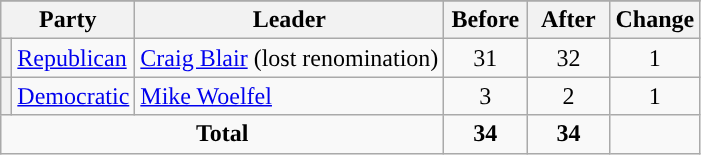<table class="wikitable" style="text-align:center;">
<tr>
</tr>
<tr>
<th colspan="2">Party</th>
<th>Leader</th>
<th style="width:3em">Before</th>
<th style="width:3em">After</th>
<th style="width:3em">Change</th>
</tr>
<tr>
<th style="background-color:"></th>
<td style="text-align:left;"><a href='#'>Republican</a></td>
<td style="text-align:left;"><a href='#'>Craig Blair</a> (lost renomination)</td>
<td>31</td>
<td>32</td>
<td> 1</td>
</tr>
<tr>
<th style="background-color:"></th>
<td style="text-align:left;"><a href='#'>Democratic</a></td>
<td style="text-align:left;"><a href='#'>Mike Woelfel</a></td>
<td>3</td>
<td>2</td>
<td> 1</td>
</tr>
<tr>
<td colspan="3"><strong>Total</strong></td>
<td><strong>34</strong></td>
<td><strong>34</strong></td>
<td></td>
</tr>
</table>
